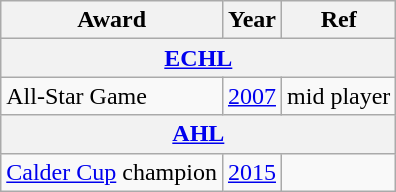<table class="wikitable">
<tr>
<th>Award</th>
<th>Year</th>
<th>Ref</th>
</tr>
<tr>
<th colspan="3"><a href='#'>ECHL</a></th>
</tr>
<tr>
<td>All-Star Game</td>
<td><a href='#'>2007</a></td>
<td>mid player</td>
</tr>
<tr>
<th colspan="3"><a href='#'>AHL</a></th>
</tr>
<tr>
<td><a href='#'>Calder Cup</a> champion</td>
<td><a href='#'>2015</a></td>
<td></td>
</tr>
</table>
